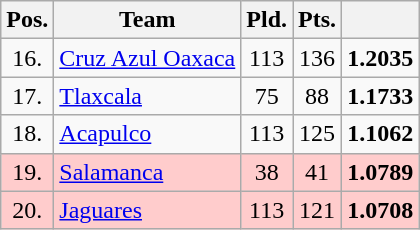<table class="wikitable" style="text-align:center">
<tr>
<th>Pos.</th>
<th>Team</th>
<th>Pld.</th>
<th>Pts.</th>
<th></th>
</tr>
<tr>
<td>16.</td>
<td style="text-align:left"><a href='#'>Cruz Azul Oaxaca</a></td>
<td>113</td>
<td>136</td>
<td><strong>1.2035</strong></td>
</tr>
<tr>
<td>17.</td>
<td style="text-align:left"><a href='#'>Tlaxcala</a></td>
<td>75</td>
<td>88</td>
<td><strong>1.1733</strong></td>
</tr>
<tr>
<td>18.</td>
<td style="text-align:left"><a href='#'>Acapulco</a></td>
<td>113</td>
<td>125</td>
<td><strong>1.1062</strong></td>
</tr>
<tr bgcolor=#FFCCCC>
<td>19.</td>
<td style="text-align:left"><a href='#'>Salamanca</a></td>
<td>38</td>
<td>41</td>
<td><strong>1.0789</strong></td>
</tr>
<tr bgcolor=#FFCCCC>
<td>20.</td>
<td style="text-align:left"><a href='#'>Jaguares</a></td>
<td>113</td>
<td>121</td>
<td><strong>1.0708</strong></td>
</tr>
</table>
